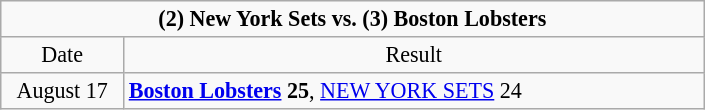<table class="wikitable" style="font-size:92%; text-align:left; line-height:normal; width=50%">
<tr>
<td style="text-align:center;" colspan=3><strong>(2) New York Sets vs. (3) Boston Lobsters</strong></td>
</tr>
<tr>
<td style="text-align:center; width:75px">Date</td>
<td style="text-align:center; width:380px">Result</td>
</tr>
<tr>
<td style="text-align:center;">August 17</td>
<td><strong><a href='#'>Boston Lobsters</a> 25</strong>, <a href='#'>NEW YORK SETS</a> 24</td>
</tr>
</table>
